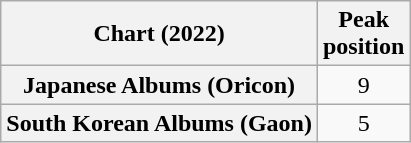<table class="wikitable sortable plainrowheaders" style="text-align:center">
<tr>
<th scope="col">Chart (2022)</th>
<th scope="col">Peak<br>position</th>
</tr>
<tr>
<th scope="row">Japanese Albums (Oricon)</th>
<td>9</td>
</tr>
<tr>
<th scope="row">South Korean Albums (Gaon)</th>
<td>5</td>
</tr>
</table>
